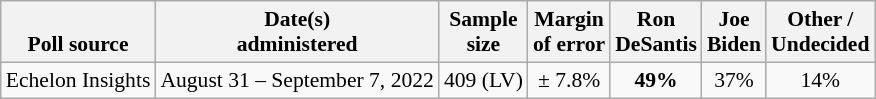<table class="wikitable sortable mw-datatable" style="font-size:90%;text-align:center;line-height:17px">
<tr valign=bottom>
<th>Poll source</th>
<th>Date(s)<br>administered</th>
<th>Sample<br>size</th>
<th>Margin<br>of error</th>
<th class="unsortable">Ron<br>DeSantis<br></th>
<th class="unsortable">Joe<br>Biden<br></th>
<th class="unsortable">Other /<br>Undecided</th>
</tr>
<tr>
<td style="text-align:left;">Echelon Insights</td>
<td data-sort-value="2022-09-07">August 31 – September 7, 2022</td>
<td>409 (LV)</td>
<td>± 7.8%</td>
<td><strong>49%</strong></td>
<td>37%</td>
<td>14%</td>
</tr>
</table>
